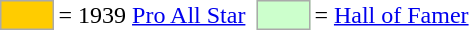<table>
<tr>
<td style="background-color:#FFCC00; border:1px solid #aaaaaa; width:2em;"></td>
<td>= 1939 <a href='#'>Pro All Star</a></td>
<td></td>
<td style="background-color:#CCFFCC; border:1px solid #aaaaaa; width:2em;"></td>
<td>= <a href='#'>Hall of Famer</a></td>
</tr>
</table>
